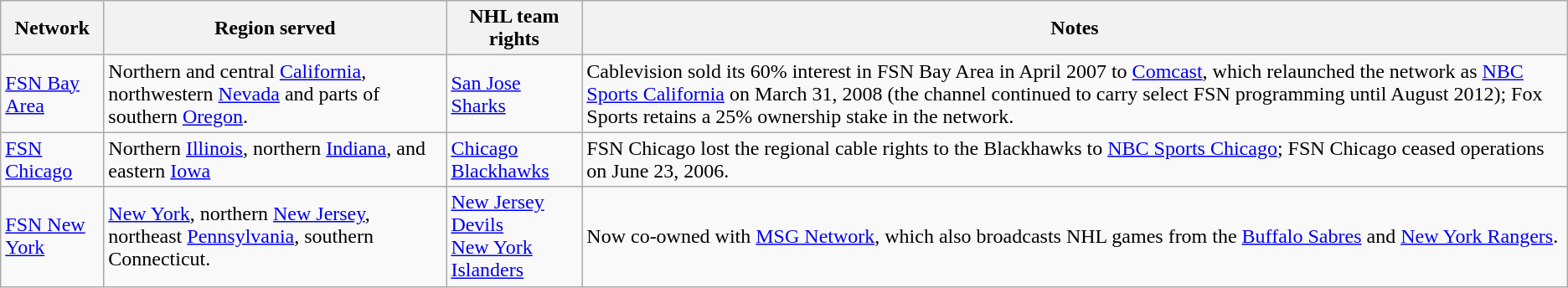<table class="wikitable">
<tr>
<th>Network</th>
<th>Region served</th>
<th>NHL team rights</th>
<th>Notes</th>
</tr>
<tr>
<td><a href='#'>FSN Bay Area</a></td>
<td>Northern and central <a href='#'>California</a>, northwestern <a href='#'>Nevada</a> and parts of southern <a href='#'>Oregon</a>.</td>
<td><a href='#'>San Jose Sharks</a></td>
<td>Cablevision sold its 60% interest in FSN Bay Area in April 2007 to <a href='#'>Comcast</a>, which relaunched the network as <a href='#'>NBC Sports California</a> on March 31, 2008 (the channel continued to carry select FSN programming until August 2012); Fox Sports retains a 25% ownership stake in the network.</td>
</tr>
<tr>
<td><a href='#'>FSN Chicago</a></td>
<td>Northern <a href='#'>Illinois</a>, northern <a href='#'>Indiana</a>, and eastern <a href='#'>Iowa</a></td>
<td><a href='#'>Chicago Blackhawks</a></td>
<td>FSN Chicago lost the regional cable rights to the Blackhawks to <a href='#'>NBC Sports Chicago</a>; FSN Chicago ceased operations on June 23, 2006.</td>
</tr>
<tr>
<td><a href='#'>FSN New York</a></td>
<td><a href='#'>New York</a>, northern <a href='#'>New Jersey</a>, northeast <a href='#'>Pennsylvania</a>, southern Connecticut.</td>
<td><a href='#'>New Jersey Devils</a><br><a href='#'>New York Islanders</a></td>
<td>Now co-owned with <a href='#'>MSG Network</a>, which also broadcasts NHL games from the <a href='#'>Buffalo Sabres</a> and <a href='#'>New York Rangers</a>.</td>
</tr>
</table>
